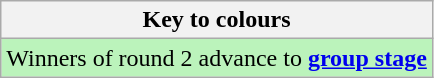<table class="wikitable">
<tr>
<th>Key to colours</th>
</tr>
<tr bgcolor=#BBF3BB>
<td>Winners of round 2 advance to <strong><a href='#'>group stage</a></strong></td>
</tr>
</table>
